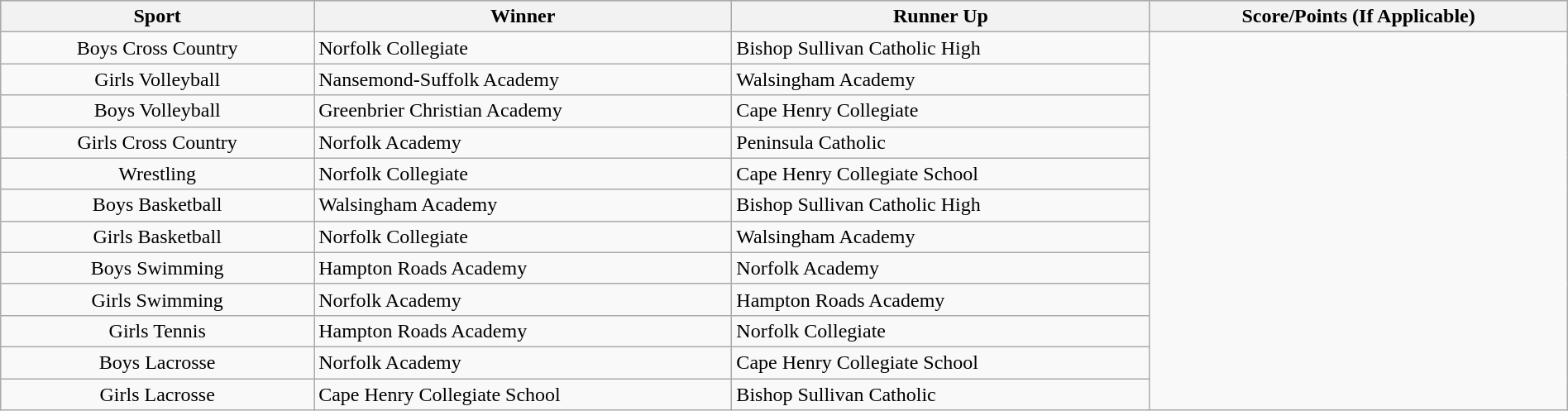<table class="wikitable" style="width: 100%">
<tr style="background:#A8BDEC;">
<th width=15%>Sport</th>
<th width=20%>Winner</th>
<th width=20%>Runner Up</th>
<th width=20%>Score/Points (If Applicable)</th>
</tr>
<tr>
<td align=center>Boys Cross Country</td>
<td>Norfolk Collegiate</td>
<td>Bishop Sullivan Catholic High</td>
</tr>
<tr>
<td align=center>Girls Volleyball</td>
<td>Nansemond-Suffolk Academy</td>
<td>Walsingham Academy</td>
</tr>
<tr>
<td align=center>Boys Volleyball</td>
<td>Greenbrier Christian Academy</td>
<td>Cape Henry Collegiate</td>
</tr>
<tr>
<td align=center>Girls Cross Country</td>
<td>Norfolk Academy</td>
<td>Peninsula Catholic</td>
</tr>
<tr>
<td align=center>Wrestling</td>
<td>Norfolk Collegiate</td>
<td>Cape Henry Collegiate School</td>
</tr>
<tr>
<td align=center>Boys Basketball</td>
<td>Walsingham Academy</td>
<td>Bishop Sullivan Catholic High</td>
</tr>
<tr>
<td align=center>Girls Basketball</td>
<td>Norfolk Collegiate</td>
<td>Walsingham Academy</td>
</tr>
<tr>
<td align=center>Boys Swimming</td>
<td>Hampton Roads Academy</td>
<td>Norfolk Academy</td>
</tr>
<tr>
<td align=center>Girls Swimming</td>
<td>Norfolk Academy</td>
<td>Hampton Roads Academy</td>
</tr>
<tr>
<td align=center>Girls Tennis</td>
<td>Hampton Roads Academy</td>
<td>Norfolk Collegiate</td>
</tr>
<tr>
<td align=center>Boys Lacrosse</td>
<td>Norfolk Academy</td>
<td>Cape Henry Collegiate School</td>
</tr>
<tr>
<td align=center>Girls Lacrosse</td>
<td>Cape Henry Collegiate School</td>
<td>Bishop Sullivan Catholic</td>
</tr>
</table>
